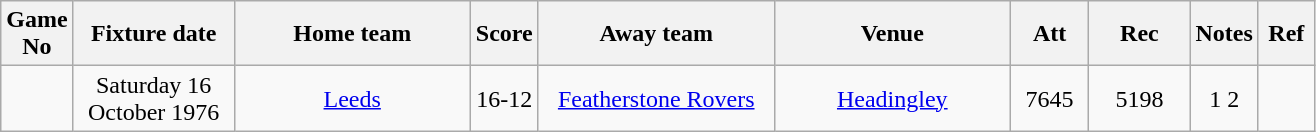<table class="wikitable" style="text-align:center;">
<tr>
<th width=20 abbr="No">Game No</th>
<th width=100 abbr="Date">Fixture date</th>
<th width=150 abbr="Home team">Home team</th>
<th width=20 abbr="Score">Score</th>
<th width=150 abbr="Away team">Away team</th>
<th width=150 abbr="Venue">Venue</th>
<th width=45 abbr="Att">Att</th>
<th width=60 abbr="Rec">Rec</th>
<th width=20 abbr="Notes">Notes</th>
<th width=30 abbr="Ref">Ref</th>
</tr>
<tr>
<td></td>
<td>Saturday 16 October 1976</td>
<td><a href='#'>Leeds</a></td>
<td>16-12</td>
<td><a href='#'>Featherstone Rovers</a></td>
<td><a href='#'>Headingley</a></td>
<td>7645</td>
<td>5198</td>
<td>1 2</td>
<td></td>
</tr>
</table>
